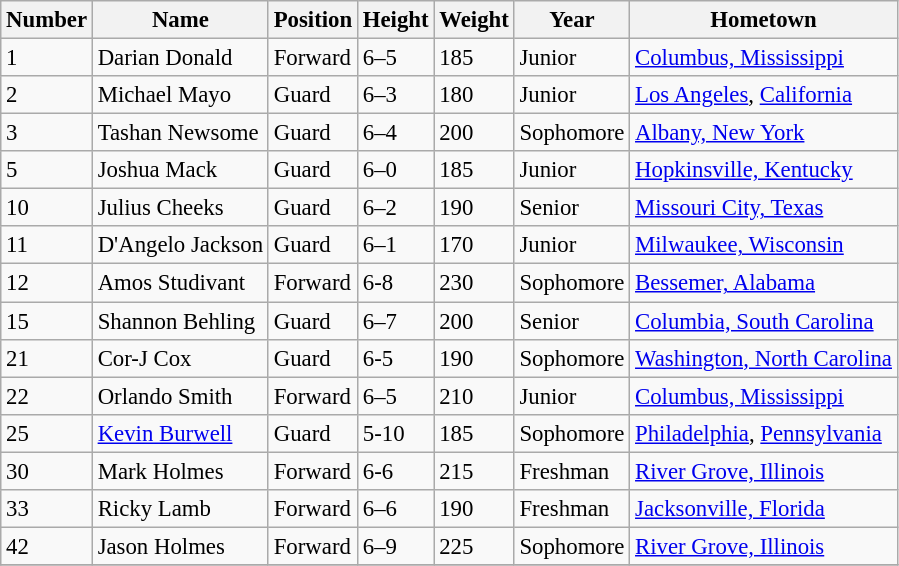<table class="wikitable" style="font-size: 95%;">
<tr>
<th>Number</th>
<th>Name</th>
<th>Position</th>
<th>Height</th>
<th>Weight</th>
<th>Year</th>
<th>Hometown</th>
</tr>
<tr>
<td>1</td>
<td>Darian Donald</td>
<td>Forward</td>
<td>6–5</td>
<td>185</td>
<td>Junior</td>
<td><a href='#'>Columbus, Mississippi</a></td>
</tr>
<tr>
<td>2</td>
<td>Michael Mayo</td>
<td>Guard</td>
<td>6–3</td>
<td>180</td>
<td>Junior</td>
<td><a href='#'>Los Angeles</a>, <a href='#'>California</a></td>
</tr>
<tr>
<td>3</td>
<td>Tashan Newsome</td>
<td>Guard</td>
<td>6–4</td>
<td>200</td>
<td>Sophomore</td>
<td><a href='#'>Albany, New York</a></td>
</tr>
<tr>
<td>5</td>
<td>Joshua Mack</td>
<td>Guard</td>
<td>6–0</td>
<td>185</td>
<td>Junior</td>
<td><a href='#'>Hopkinsville, Kentucky</a></td>
</tr>
<tr>
<td>10</td>
<td>Julius Cheeks</td>
<td>Guard</td>
<td>6–2</td>
<td>190</td>
<td>Senior</td>
<td><a href='#'>Missouri City, Texas</a></td>
</tr>
<tr>
<td>11</td>
<td>D'Angelo Jackson</td>
<td>Guard</td>
<td>6–1</td>
<td>170</td>
<td>Junior</td>
<td><a href='#'>Milwaukee, Wisconsin</a></td>
</tr>
<tr>
<td>12</td>
<td>Amos Studivant</td>
<td>Forward</td>
<td>6-8</td>
<td>230</td>
<td>Sophomore</td>
<td><a href='#'>Bessemer, Alabama</a></td>
</tr>
<tr>
<td>15</td>
<td>Shannon Behling</td>
<td>Guard</td>
<td>6–7</td>
<td>200</td>
<td>Senior</td>
<td><a href='#'>Columbia, South Carolina</a></td>
</tr>
<tr>
<td>21</td>
<td>Cor-J Cox</td>
<td>Guard</td>
<td>6-5</td>
<td>190</td>
<td>Sophomore</td>
<td><a href='#'>Washington, North Carolina</a></td>
</tr>
<tr>
<td>22</td>
<td>Orlando Smith</td>
<td>Forward</td>
<td>6–5</td>
<td>210</td>
<td>Junior</td>
<td><a href='#'>Columbus, Mississippi</a></td>
</tr>
<tr>
<td>25</td>
<td><a href='#'>Kevin Burwell</a></td>
<td>Guard</td>
<td>5-10</td>
<td>185</td>
<td>Sophomore</td>
<td><a href='#'>Philadelphia</a>, <a href='#'>Pennsylvania</a></td>
</tr>
<tr>
<td>30</td>
<td>Mark Holmes</td>
<td>Forward</td>
<td>6-6</td>
<td>215</td>
<td>Freshman</td>
<td><a href='#'>River Grove, Illinois</a></td>
</tr>
<tr>
<td>33</td>
<td>Ricky Lamb</td>
<td>Forward</td>
<td>6–6</td>
<td>190</td>
<td>Freshman</td>
<td><a href='#'>Jacksonville, Florida</a></td>
</tr>
<tr>
<td>42</td>
<td>Jason Holmes</td>
<td>Forward</td>
<td>6–9</td>
<td>225</td>
<td>Sophomore</td>
<td><a href='#'>River Grove, Illinois</a></td>
</tr>
<tr>
</tr>
</table>
